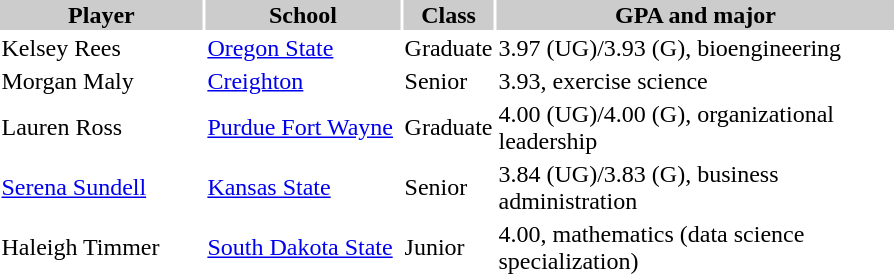<table style="width:600px" "border:'1' 'solid' 'gray' ">
<tr>
<th style="background:#ccc; width:23%;">Player</th>
<th style="background:#ccc; width:22%;">School</th>
<th style="background:#ccc; width:10%;">Class</th>
<th style="background:#ccc; width:45%;">GPA and major</th>
</tr>
<tr>
<td>Kelsey Rees</td>
<td><a href='#'>Oregon State</a></td>
<td>Graduate</td>
<td>3.97 (UG)/3.93 (G), bioengineering</td>
</tr>
<tr>
<td>Morgan Maly</td>
<td><a href='#'>Creighton</a></td>
<td>Senior</td>
<td>3.93, exercise science</td>
</tr>
<tr>
<td>Lauren Ross</td>
<td><a href='#'>Purdue Fort Wayne</a></td>
<td>Graduate</td>
<td>4.00 (UG)/4.00 (G), organizational leadership</td>
</tr>
<tr>
<td><a href='#'>Serena Sundell</a></td>
<td><a href='#'>Kansas State</a></td>
<td>Senior</td>
<td>3.84 (UG)/3.83 (G), business administration</td>
</tr>
<tr>
<td>Haleigh Timmer</td>
<td><a href='#'>South Dakota State</a></td>
<td>Junior</td>
<td>4.00, mathematics (data science specialization)</td>
</tr>
</table>
